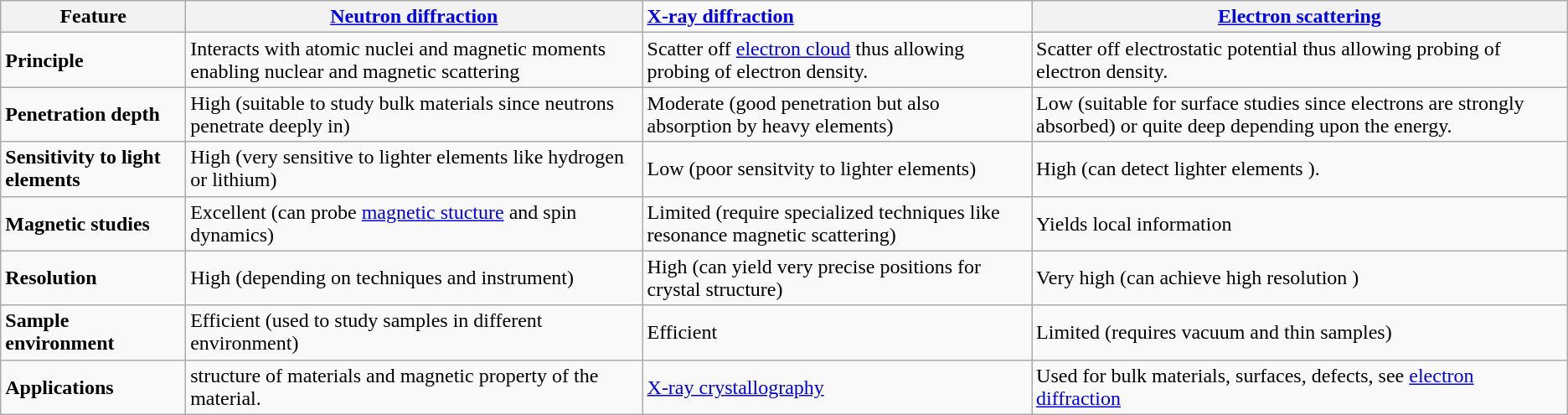<table class="wikitable">
<tr>
<th><strong>Feature</strong></th>
<th><a href='#'>Neutron diffraction</a></th>
<td><strong><a href='#'>X-ray diffraction</a></strong></td>
<th><strong><a href='#'>Electron scattering</a></strong></th>
</tr>
<tr>
<td><strong>Principle</strong></td>
<td>Interacts with atomic nuclei and magnetic moments enabling nuclear and magnetic scattering </td>
<td>Scatter off <a href='#'>electron cloud</a> thus allowing probing of electron density.</td>
<td>Scatter off electrostatic potential thus allowing probing of electron density.</td>
</tr>
<tr>
<td><strong>Penetration depth</strong></td>
<td>High (suitable to study bulk materials since neutrons penetrate deeply in)</td>
<td>Moderate (good penetration but also absorption by heavy elements)</td>
<td>Low (suitable for surface studies since electrons are strongly absorbed) or quite deep depending upon the energy.</td>
</tr>
<tr>
<td><strong>Sensitivity to light elements</strong></td>
<td>High (very sensitive to lighter elements like hydrogen or lithium) </td>
<td>Low (poor sensitvity to lighter elements)</td>
<td>High (can detect lighter elements ).</td>
</tr>
<tr>
<td><strong>Magnetic studies</strong></td>
<td>Excellent (can probe <a href='#'>magnetic stucture</a> and spin dynamics) </td>
<td>Limited (require specialized techniques like resonance magnetic scattering)</td>
<td>Yields local information</td>
</tr>
<tr>
<td><strong>Resolution</strong></td>
<td>High (depending on techniques and instrument) </td>
<td>High (can yield very precise positions for crystal structure)</td>
<td>Very high (can achieve high resolution )</td>
</tr>
<tr>
<td><strong>Sample environment</strong></td>
<td>Efficient (used to study samples in different environment) </td>
<td>Efficient</td>
<td>Limited (requires vacuum and thin samples)</td>
</tr>
<tr>
<td><strong>Applications</strong></td>
<td>structure of materials and magnetic property of the material. </td>
<td><a href='#'>X-ray crystallography</a></td>
<td>Used for bulk materials, surfaces, defects, see <a href='#'>electron diffraction</a></td>
</tr>
</table>
